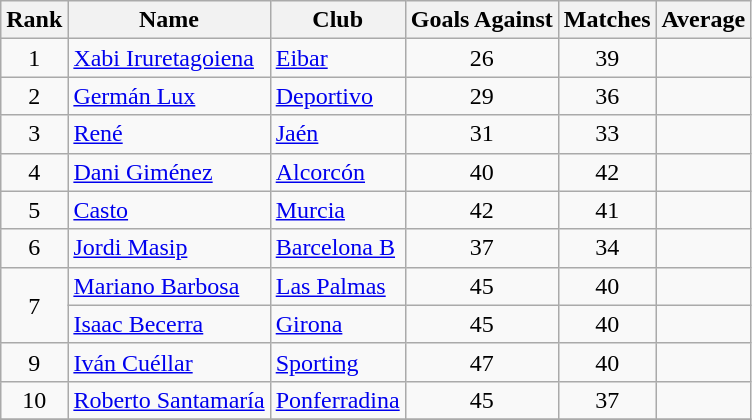<table class="wikitable" style="text-align:center">
<tr>
<th>Rank</th>
<th>Name</th>
<th>Club</th>
<th>Goals Against</th>
<th>Matches</th>
<th>Average</th>
</tr>
<tr>
<td>1</td>
<td align="left"> <a href='#'>Xabi Iruretagoiena</a></td>
<td align="left"><a href='#'>Eibar</a></td>
<td>26</td>
<td>39</td>
<td></td>
</tr>
<tr>
<td>2</td>
<td align="left"> <a href='#'>Germán Lux</a></td>
<td align="left"><a href='#'>Deportivo</a></td>
<td>29</td>
<td>36</td>
<td></td>
</tr>
<tr>
<td>3</td>
<td align="left"> <a href='#'>René</a></td>
<td align="left"><a href='#'>Jaén</a></td>
<td>31</td>
<td>33</td>
<td></td>
</tr>
<tr>
<td>4</td>
<td align="left"> <a href='#'>Dani Giménez</a></td>
<td align="left"><a href='#'>Alcorcón</a></td>
<td>40</td>
<td>42</td>
<td></td>
</tr>
<tr>
<td>5</td>
<td align="left"> <a href='#'>Casto</a></td>
<td align="left"><a href='#'>Murcia</a></td>
<td>42</td>
<td>41</td>
<td></td>
</tr>
<tr>
<td>6</td>
<td align="left"> <a href='#'>Jordi Masip</a></td>
<td align="left"><a href='#'>Barcelona B</a></td>
<td>37</td>
<td>34</td>
<td></td>
</tr>
<tr>
<td rowspan=2>7</td>
<td align="left"> <a href='#'>Mariano Barbosa</a></td>
<td align="left"><a href='#'>Las Palmas</a></td>
<td>45</td>
<td>40</td>
<td></td>
</tr>
<tr>
<td align=left> <a href='#'>Isaac Becerra</a></td>
<td align="left"><a href='#'>Girona</a></td>
<td>45</td>
<td>40</td>
<td></td>
</tr>
<tr>
<td>9</td>
<td align="left"> <a href='#'>Iván Cuéllar</a></td>
<td align="left"><a href='#'>Sporting</a></td>
<td>47</td>
<td>40</td>
<td></td>
</tr>
<tr>
<td>10</td>
<td align="left"> <a href='#'>Roberto Santamaría</a></td>
<td align="left"><a href='#'>Ponferradina</a></td>
<td>45</td>
<td>37</td>
<td></td>
</tr>
<tr>
</tr>
</table>
